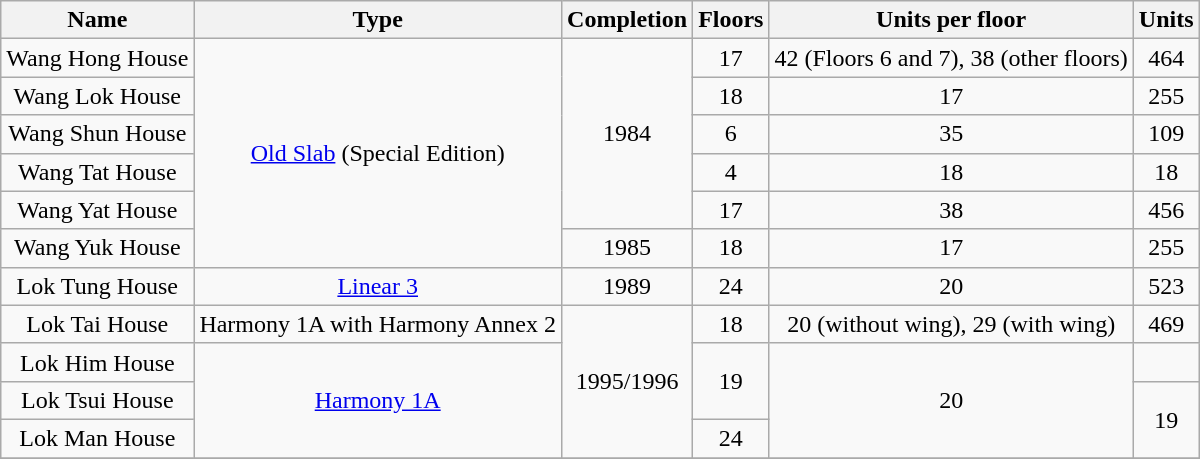<table class="wikitable" style="text-align: center">
<tr>
<th>Name</th>
<th>Type</th>
<th>Completion</th>
<th>Floors</th>
<th>Units per floor</th>
<th>Units</th>
</tr>
<tr>
<td>Wang Hong House</td>
<td rowspan="6"><a href='#'>Old Slab</a> (Special Edition)</td>
<td rowspan="5">1984</td>
<td rowspan="1">17</td>
<td rowspan="1">42 (Floors 6 and 7), 38 (other floors)</td>
<td rowspan="1">464</td>
</tr>
<tr>
<td>Wang Lok House</td>
<td rowspan="1">18</td>
<td rowspan="1">17</td>
<td rowspan="1">255</td>
</tr>
<tr>
<td>Wang Shun House</td>
<td rowspan="1">6</td>
<td rowspan="1">35</td>
<td rowspan="1">109</td>
</tr>
<tr>
<td>Wang Tat House</td>
<td rowspan="1">4</td>
<td rowspan="1">18</td>
<td rowspan="1">18</td>
</tr>
<tr>
<td>Wang Yat House</td>
<td rowspan="1">17</td>
<td rowspan="1">38</td>
<td rowspan="1">456</td>
</tr>
<tr>
<td>Wang Yuk House</td>
<td rowspan="1">1985</td>
<td rowspan="1">18</td>
<td rowspan="1">17</td>
<td rowspan="1">255</td>
</tr>
<tr>
<td>Lok Tung House</td>
<td rowspan="1"><a href='#'>Linear 3</a></td>
<td rowspan="1">1989</td>
<td rowspan="1">24</td>
<td rowspan="1">20</td>
<td rowspan="1">523</td>
</tr>
<tr>
<td>Lok Tai House</td>
<td>Harmony 1A with Harmony Annex 2</td>
<td rowspan="4">1995/1996</td>
<td rowspan="1">18</td>
<td rowspan="1">20 (without wing), 29 (with wing)</td>
<td rowspan="1">469</td>
</tr>
<tr>
<td>Lok Him House</td>
<td rowspan="3"><a href='#'>Harmony 1A</a></td>
<td rowspan="2">19</td>
<td rowspan="3">20</td>
</tr>
<tr>
<td>Lok Tsui House</td>
<td rowspan="2">19</td>
</tr>
<tr>
<td>Lok Man House</td>
<td rowspan="1">24</td>
</tr>
<tr>
</tr>
</table>
